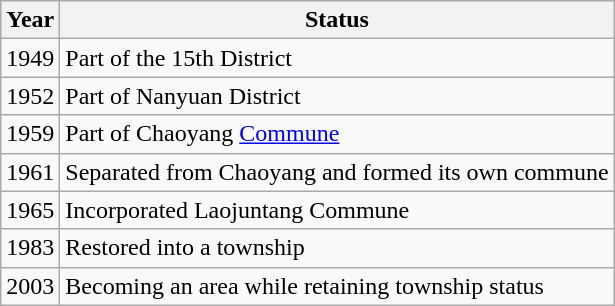<table class="wikitable">
<tr>
<th>Year</th>
<th>Status</th>
</tr>
<tr>
<td>1949</td>
<td>Part of the 15th District</td>
</tr>
<tr>
<td>1952</td>
<td>Part of Nanyuan District</td>
</tr>
<tr>
<td>1959</td>
<td>Part of Chaoyang <a href='#'>Commune</a></td>
</tr>
<tr>
<td>1961</td>
<td>Separated from Chaoyang and formed its own commune</td>
</tr>
<tr>
<td>1965</td>
<td>Incorporated Laojuntang Commune</td>
</tr>
<tr>
<td>1983</td>
<td>Restored into a township</td>
</tr>
<tr>
<td>2003</td>
<td>Becoming an area while retaining township status</td>
</tr>
</table>
